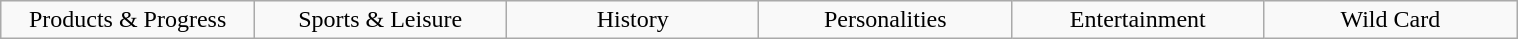<table class="wikitable" style="text-align: center; width: 80%; margin: 1em auto;">
<tr>
<td style="width:70pt;">Products & Progress</td>
<td style="width:70pt;">Sports & Leisure</td>
<td style="width:70pt;">History</td>
<td style="width:70pt;">Personalities</td>
<td style="width:70pt;">Entertainment</td>
<td style="width:70pt;">Wild Card</td>
</tr>
</table>
